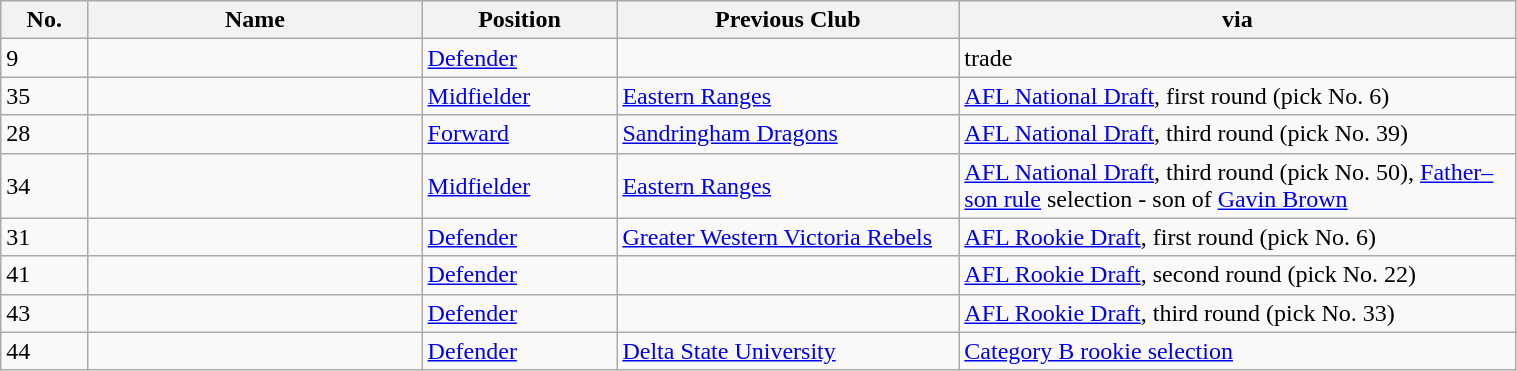<table class="wikitable sortable" style="width:80%;">
<tr style="background:#efefef;">
<th width=1%>No.</th>
<th width=6%>Name</th>
<th width=2%>Position</th>
<th width=5%>Previous Club</th>
<th width=10%>via</th>
</tr>
<tr>
<td align=left>9</td>
<td></td>
<td><a href='#'>Defender</a></td>
<td></td>
<td>trade</td>
</tr>
<tr>
<td align=left>35</td>
<td></td>
<td><a href='#'>Midfielder</a></td>
<td><a href='#'>Eastern Ranges</a></td>
<td><a href='#'>AFL National Draft</a>, first round (pick No. 6)</td>
</tr>
<tr>
<td align=left>28</td>
<td></td>
<td><a href='#'>Forward</a></td>
<td><a href='#'>Sandringham Dragons</a></td>
<td><a href='#'>AFL National Draft</a>, third round (pick No. 39)</td>
</tr>
<tr>
<td align=left>34</td>
<td></td>
<td><a href='#'>Midfielder</a></td>
<td><a href='#'>Eastern Ranges</a></td>
<td><a href='#'>AFL National Draft</a>, third round (pick No. 50), <a href='#'>Father–son rule</a> selection - son of <a href='#'>Gavin Brown</a></td>
</tr>
<tr>
<td align=left>31</td>
<td></td>
<td><a href='#'>Defender</a></td>
<td><a href='#'>Greater Western Victoria Rebels</a></td>
<td><a href='#'>AFL Rookie Draft</a>, first round (pick No. 6)</td>
</tr>
<tr>
<td align=left>41</td>
<td></td>
<td><a href='#'>Defender</a></td>
<td></td>
<td><a href='#'>AFL Rookie Draft</a>, second round (pick No. 22)</td>
</tr>
<tr>
<td align=left>43</td>
<td></td>
<td><a href='#'>Defender</a></td>
<td></td>
<td><a href='#'>AFL Rookie Draft</a>, third round (pick No. 33)</td>
</tr>
<tr>
<td align=left>44</td>
<td></td>
<td><a href='#'>Defender</a></td>
<td><a href='#'>Delta State University</a></td>
<td><a href='#'>Category B rookie selection</a></td>
</tr>
</table>
